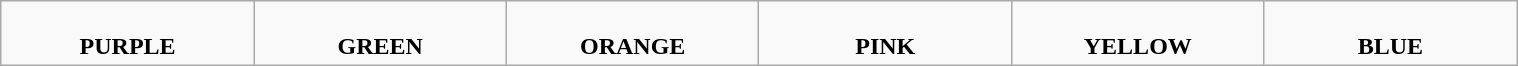<table class="wikitable" style="text-align: center; width: 80%; margin: 1em auto 1em auto;">
<tr>
<td style="width:70pt;"><br><strong>PURPLE</strong></td>
<td style="width:70pt;"><br><strong>GREEN</strong></td>
<td style="width:70pt;"><br><strong>ORANGE</strong></td>
<td style="width:70pt;"><br><strong>PINK</strong></td>
<td style="width:70pt;"><br><strong>YELLOW</strong></td>
<td style="width:70pt;"><br><strong>BLUE</strong></td>
</tr>
</table>
